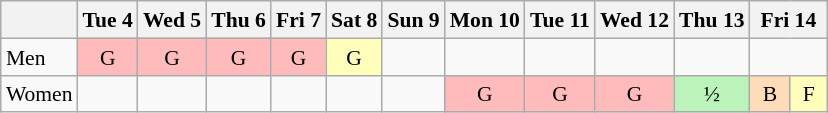<table class="wikitable" style="margin:0.5em auto; font-size:90%; line-height:1.25em; text-align:center;">
<tr>
<th></th>
<th>Tue 4</th>
<th>Wed 5</th>
<th>Thu 6</th>
<th>Fri 7</th>
<th>Sat 8</th>
<th>Sun 9</th>
<th>Mon 10</th>
<th>Tue 11</th>
<th>Wed 12</th>
<th>Thu 13</th>
<th width="45" colspan="2">Fri 14</th>
</tr>
<tr>
<td style="text-align:left;">Men</td>
<td style="background-color:#FFBBBB;">G</td>
<td style="background-color:#FFBBBB;">G</td>
<td style="background-color:#FFBBBB;">G</td>
<td style="background-color:#FFBBBB;">G</td>
<td style="background-color:#FFFFBB;">G</td>
<td></td>
<td></td>
<td></td>
<td></td>
<td></td>
<td width="45" colspan="2"></td>
</tr>
<tr>
<td style="text-align:left;">Women</td>
<td></td>
<td></td>
<td></td>
<td></td>
<td></td>
<td></td>
<td style="background-color:#FFBBBB;">G</td>
<td style="background-color:#FFBBBB;">G</td>
<td style="background-color:#FFBBBB;">G</td>
<td style="background-color:#BBF3BB;">½</td>
<td style="background-color:#FEDCBA;">B</td>
<td style="background-color:#FFFFBB;">F</td>
</tr>
</table>
